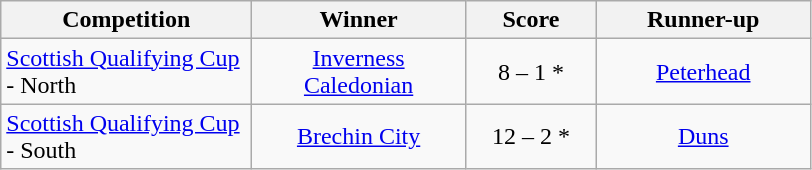<table class="wikitable" style="text-align: center;">
<tr>
<th width=160>Competition</th>
<th width=135>Winner</th>
<th width=80>Score</th>
<th width=135>Runner-up</th>
</tr>
<tr>
<td align=left><a href='#'>Scottish Qualifying Cup</a> - North</td>
<td><a href='#'>Inverness Caledonian</a></td>
<td>8 – 1 *</td>
<td><a href='#'>Peterhead</a></td>
</tr>
<tr>
<td align=left><a href='#'>Scottish Qualifying Cup</a> - South</td>
<td><a href='#'>Brechin City</a></td>
<td>12 – 2 *</td>
<td><a href='#'>Duns</a></td>
</tr>
</table>
